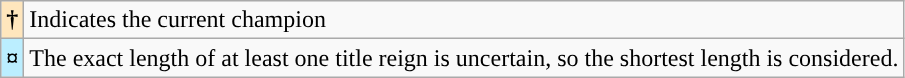<table class="wikitable">
<tr>
<th style="background-color:#FFE6BD">†</th>
<td>Indicates the current champion</td>
</tr>
<tr>
<th style="background-color:#bbeeff">¤</th>
<td>The exact length of at least one title reign is uncertain, so the shortest length is considered.</td>
</tr>
</table>
